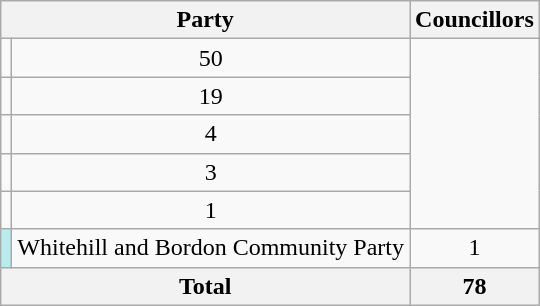<table class="wikitable">
<tr>
<th colspan=2>Party</th>
<th>Councillors</th>
</tr>
<tr>
<td></td>
<td align=center>50</td>
</tr>
<tr>
<td></td>
<td align=center>19</td>
</tr>
<tr>
<td></td>
<td align=center>4</td>
</tr>
<tr>
<td></td>
<td align=center>3</td>
</tr>
<tr>
<td></td>
<td align=center>1</td>
</tr>
<tr>
<td style="background:#B8EDF0"></td>
<td>Whitehill and Bordon Community Party</td>
<td align=center>1</td>
</tr>
<tr>
<th colspan=2>Total</th>
<th align=center>78</th>
</tr>
</table>
